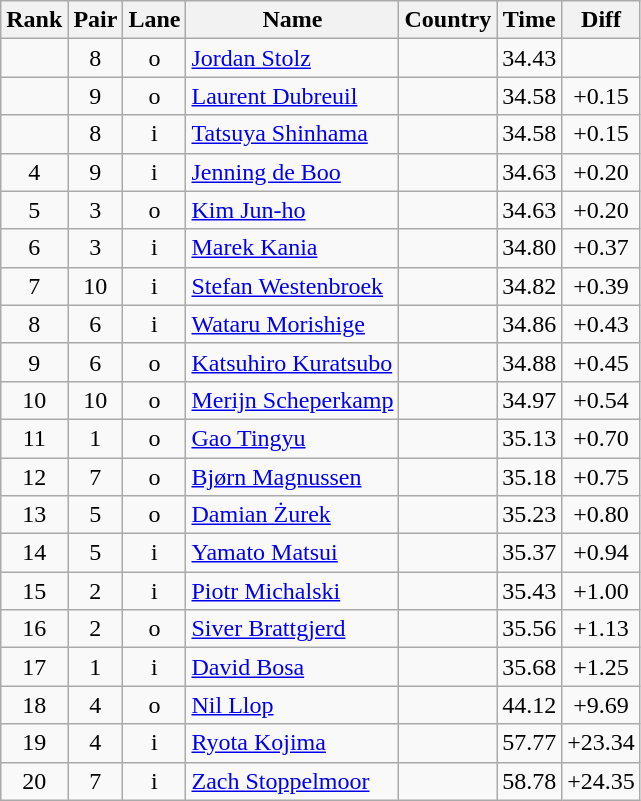<table class="wikitable sortable" style="text-align:center">
<tr>
<th>Rank</th>
<th>Pair</th>
<th>Lane</th>
<th>Name</th>
<th>Country</th>
<th>Time</th>
<th>Diff</th>
</tr>
<tr>
<td></td>
<td>8</td>
<td>o</td>
<td align=left><a href='#'>Jordan Stolz</a></td>
<td align=left></td>
<td>34.43</td>
<td></td>
</tr>
<tr>
<td></td>
<td>9</td>
<td>o</td>
<td align=left><a href='#'>Laurent Dubreuil</a></td>
<td align=left></td>
<td>34.58</td>
<td>+0.15</td>
</tr>
<tr>
<td></td>
<td>8</td>
<td>i</td>
<td align=left><a href='#'>Tatsuya Shinhama</a></td>
<td align=left></td>
<td>34.58</td>
<td>+0.15</td>
</tr>
<tr>
<td>4</td>
<td>9</td>
<td>i</td>
<td align=left><a href='#'>Jenning de Boo</a></td>
<td align=left></td>
<td>34.63</td>
<td>+0.20</td>
</tr>
<tr>
<td>5</td>
<td>3</td>
<td>o</td>
<td align=left><a href='#'>Kim Jun-ho</a></td>
<td align=left></td>
<td>34.63</td>
<td>+0.20</td>
</tr>
<tr>
<td>6</td>
<td>3</td>
<td>i</td>
<td align=left><a href='#'>Marek Kania</a></td>
<td align=left></td>
<td>34.80</td>
<td>+0.37</td>
</tr>
<tr>
<td>7</td>
<td>10</td>
<td>i</td>
<td align=left><a href='#'>Stefan Westenbroek</a></td>
<td align=left></td>
<td>34.82</td>
<td>+0.39</td>
</tr>
<tr>
<td>8</td>
<td>6</td>
<td>i</td>
<td align=left><a href='#'>Wataru Morishige</a></td>
<td align=left></td>
<td>34.86</td>
<td>+0.43</td>
</tr>
<tr>
<td>9</td>
<td>6</td>
<td>o</td>
<td align=left><a href='#'>Katsuhiro Kuratsubo</a></td>
<td align=left></td>
<td>34.88</td>
<td>+0.45</td>
</tr>
<tr>
<td>10</td>
<td>10</td>
<td>o</td>
<td align=left><a href='#'>Merijn Scheperkamp</a></td>
<td align=left></td>
<td>34.97</td>
<td>+0.54</td>
</tr>
<tr>
<td>11</td>
<td>1</td>
<td>o</td>
<td align=left><a href='#'>Gao Tingyu</a></td>
<td align=left></td>
<td>35.13</td>
<td>+0.70</td>
</tr>
<tr>
<td>12</td>
<td>7</td>
<td>o</td>
<td align=left><a href='#'>Bjørn Magnussen</a></td>
<td align=left></td>
<td>35.18</td>
<td>+0.75</td>
</tr>
<tr>
<td>13</td>
<td>5</td>
<td>o</td>
<td align=left><a href='#'>Damian Żurek</a></td>
<td align=left></td>
<td>35.23</td>
<td>+0.80</td>
</tr>
<tr>
<td>14</td>
<td>5</td>
<td>i</td>
<td align=left><a href='#'>Yamato Matsui</a></td>
<td align=left></td>
<td>35.37</td>
<td>+0.94</td>
</tr>
<tr>
<td>15</td>
<td>2</td>
<td>i</td>
<td align=left><a href='#'>Piotr Michalski</a></td>
<td align=left></td>
<td>35.43</td>
<td>+1.00</td>
</tr>
<tr>
<td>16</td>
<td>2</td>
<td>o</td>
<td align=left><a href='#'>Siver Brattgjerd</a></td>
<td align=left></td>
<td>35.56</td>
<td>+1.13</td>
</tr>
<tr>
<td>17</td>
<td>1</td>
<td>i</td>
<td align=left><a href='#'>David Bosa</a></td>
<td align=left></td>
<td>35.68</td>
<td>+1.25</td>
</tr>
<tr>
<td>18</td>
<td>4</td>
<td>o</td>
<td align=left><a href='#'>Nil Llop</a></td>
<td align=left></td>
<td>44.12</td>
<td>+9.69</td>
</tr>
<tr>
<td>19</td>
<td>4</td>
<td>i</td>
<td align=left><a href='#'>Ryota Kojima</a></td>
<td align=left></td>
<td>57.77</td>
<td>+23.34</td>
</tr>
<tr>
<td>20</td>
<td>7</td>
<td>i</td>
<td align=left><a href='#'>Zach Stoppelmoor</a></td>
<td align=left></td>
<td>58.78</td>
<td>+24.35</td>
</tr>
</table>
